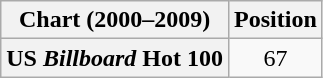<table class="wikitable plainrowheaders" style="text-align:center">
<tr>
<th scope="col">Chart (2000–2009)</th>
<th scope="col">Position</th>
</tr>
<tr>
<th scope="row">US <em>Billboard</em> Hot 100</th>
<td>67</td>
</tr>
</table>
